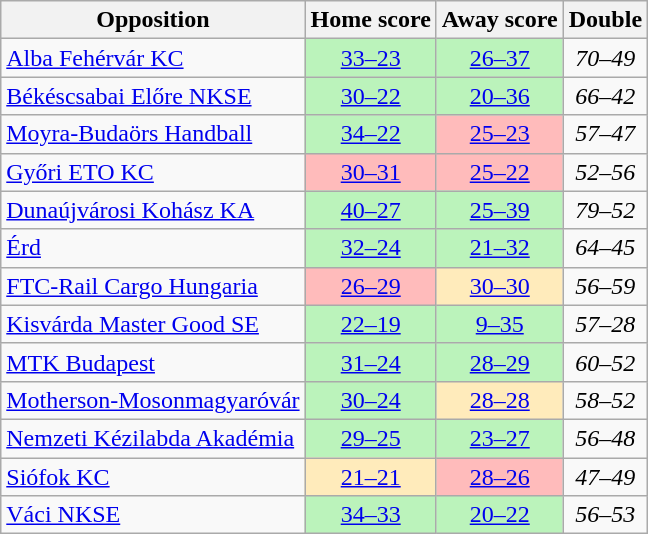<table class="wikitable" style="text-align: center">
<tr>
<th>Opposition</th>
<th>Home score</th>
<th>Away score</th>
<th>Double</th>
</tr>
<tr>
<td align="left"><a href='#'>Alba Fehérvár KC</a></td>
<td bgcolor=#BBF3BB><a href='#'>33–23</a></td>
<td bgcolor=#BBF3BB><a href='#'>26–37</a></td>
<td><em>70–49</em></td>
</tr>
<tr>
<td align="left"><a href='#'>Békéscsabai Előre NKSE</a></td>
<td bgcolor=#BBF3BB><a href='#'>30–22</a></td>
<td bgcolor=#BBF3BB><a href='#'>20–36</a></td>
<td><em>66–42</em></td>
</tr>
<tr>
<td align="left"><a href='#'>Moyra-Budaörs Handball</a></td>
<td bgcolor=#BBF3BB><a href='#'>34–22</a></td>
<td bgcolor=#FFBBBB><a href='#'>25–23</a></td>
<td><em>57–47</em></td>
</tr>
<tr>
<td align="left"><a href='#'>Győri ETO KC</a></td>
<td bgcolor=#FFBBBB><a href='#'>30–31</a></td>
<td bgcolor=#FFBBBB><a href='#'>25–22</a></td>
<td><em>52–56</em></td>
</tr>
<tr>
<td align="left"><a href='#'>Dunaújvárosi Kohász KA</a></td>
<td bgcolor=#BBF3BB><a href='#'>40–27</a></td>
<td bgcolor=#BBF3BB><a href='#'>25–39</a></td>
<td><em>79–52</em></td>
</tr>
<tr>
<td align="left"><a href='#'>Érd</a></td>
<td bgcolor=#BBF3BB><a href='#'>32–24</a></td>
<td bgcolor=#BBF3BB><a href='#'>21–32</a></td>
<td><em>64–45</em></td>
</tr>
<tr>
<td align="left"><a href='#'>FTC-Rail Cargo Hungaria</a></td>
<td bgcolor=#FFBBBB><a href='#'>26–29</a></td>
<td bgcolor=#FFEBBB><a href='#'>30–30</a></td>
<td><em>56–59</em></td>
</tr>
<tr>
<td align="left"><a href='#'>Kisvárda Master Good SE</a></td>
<td bgcolor=#BBF3BB><a href='#'>22–19</a></td>
<td bgcolor=#BBF3BB><a href='#'>9–35</a></td>
<td><em>57–28</em></td>
</tr>
<tr>
<td align="left"><a href='#'>MTK Budapest</a></td>
<td bgcolor=#BBF3BB><a href='#'>31–24</a></td>
<td bgcolor=#BBF3BB><a href='#'>28–29</a></td>
<td><em>60–52</em></td>
</tr>
<tr>
<td align="left"><a href='#'>Motherson-Mosonmagyaróvár</a></td>
<td bgcolor=#BBF3BB><a href='#'>30–24</a></td>
<td bgcolor=#FFEBBB><a href='#'>28–28</a></td>
<td><em>58–52</em></td>
</tr>
<tr>
<td align="left"><a href='#'>Nemzeti Kézilabda Akadémia</a></td>
<td bgcolor=#BBF3BB><a href='#'>29–25</a></td>
<td bgcolor=#BBF3BB><a href='#'>23–27</a></td>
<td><em>56–48</em></td>
</tr>
<tr>
<td align="left"><a href='#'>Siófok KC</a></td>
<td bgcolor=#FFEBBB><a href='#'>21–21</a></td>
<td bgcolor=#FFBBBB><a href='#'>28–26</a></td>
<td><em>47–49</em></td>
</tr>
<tr>
<td align="left"><a href='#'>Váci NKSE</a></td>
<td bgcolor=#BBF3BB><a href='#'>34–33</a></td>
<td bgcolor=#BBF3BB><a href='#'>20–22</a></td>
<td><em>56–53</em></td>
</tr>
</table>
